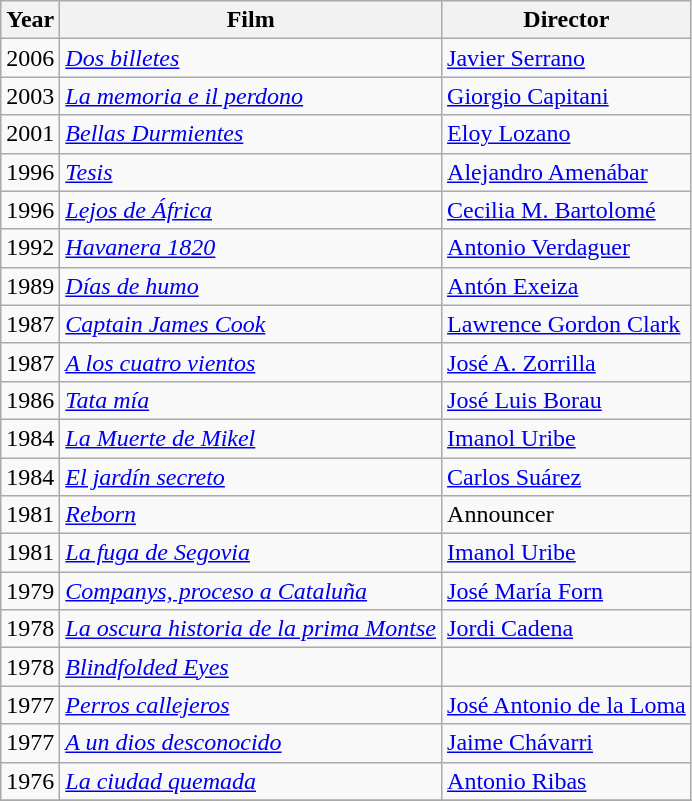<table class="wikitable">
<tr>
<th>Year</th>
<th>Film</th>
<th>Director</th>
</tr>
<tr>
<td>2006</td>
<td><em><a href='#'>Dos billetes</a></em></td>
<td><a href='#'>Javier Serrano</a></td>
</tr>
<tr>
<td>2003</td>
<td><em><a href='#'>La memoria e il perdono</a></em></td>
<td><a href='#'>Giorgio Capitani</a></td>
</tr>
<tr>
<td>2001</td>
<td><em><a href='#'>Bellas Durmientes</a></em></td>
<td><a href='#'>Eloy Lozano</a></td>
</tr>
<tr>
<td>1996</td>
<td><em><a href='#'>Tesis</a></em></td>
<td><a href='#'>Alejandro Amenábar</a></td>
</tr>
<tr>
<td>1996</td>
<td><em><a href='#'>Lejos de África</a></em></td>
<td><a href='#'>Cecilia M. Bartolomé</a></td>
</tr>
<tr>
<td>1992</td>
<td><em><a href='#'>Havanera 1820</a></em></td>
<td><a href='#'>Antonio Verdaguer</a></td>
</tr>
<tr>
<td>1989</td>
<td><em><a href='#'>Días de humo</a></em></td>
<td><a href='#'>Antón Exeiza</a></td>
</tr>
<tr>
<td>1987</td>
<td><em><a href='#'>Captain James Cook</a></em></td>
<td><a href='#'>Lawrence Gordon Clark</a></td>
</tr>
<tr>
<td>1987</td>
<td><em><a href='#'>A los cuatro vientos</a></em></td>
<td><a href='#'>José A. Zorrilla</a></td>
</tr>
<tr>
<td>1986</td>
<td><em><a href='#'>Tata mía</a></em></td>
<td><a href='#'>José Luis Borau</a></td>
</tr>
<tr>
<td>1984</td>
<td><em><a href='#'>La Muerte de Mikel</a></em></td>
<td><a href='#'>Imanol Uribe</a></td>
</tr>
<tr>
<td>1984</td>
<td><em><a href='#'>El jardín secreto</a></em></td>
<td><a href='#'>Carlos Suárez</a></td>
</tr>
<tr>
<td>1981</td>
<td><em><a href='#'>Reborn</a></em></td>
<td>Announcer</td>
</tr>
<tr>
<td>1981</td>
<td><em><a href='#'>La fuga de Segovia</a></em></td>
<td><a href='#'>Imanol Uribe</a></td>
</tr>
<tr>
<td>1979</td>
<td><em><a href='#'>Companys, proceso a Cataluña</a></em></td>
<td><a href='#'>José María Forn</a></td>
</tr>
<tr>
<td>1978</td>
<td><em><a href='#'>La oscura historia de la prima Montse</a></em></td>
<td><a href='#'>Jordi Cadena</a></td>
</tr>
<tr>
<td>1978</td>
<td><em><a href='#'>Blindfolded Eyes</a></em></td>
<td></td>
</tr>
<tr>
<td>1977</td>
<td><em><a href='#'>Perros callejeros</a></em></td>
<td><a href='#'>José Antonio de la Loma</a></td>
</tr>
<tr>
<td>1977</td>
<td><em><a href='#'>A un dios desconocido</a></em></td>
<td><a href='#'>Jaime Chávarri</a></td>
</tr>
<tr>
<td>1976</td>
<td><em><a href='#'>La ciudad quemada</a></em></td>
<td><a href='#'>Antonio Ribas</a></td>
</tr>
<tr>
</tr>
</table>
